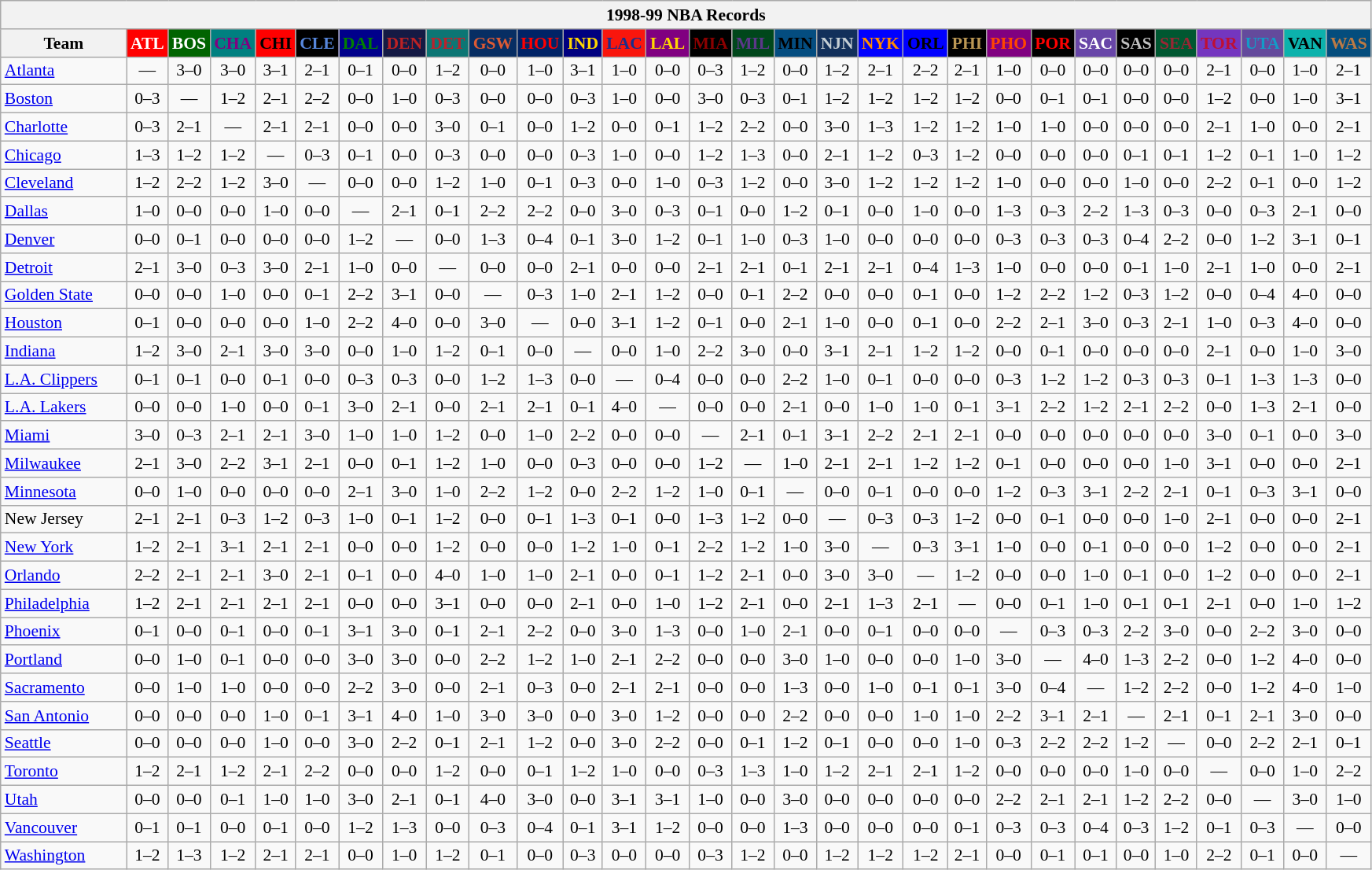<table class="wikitable" style="font-size:90%; text-align:center;">
<tr>
<th colspan=30>1998-99 NBA Records</th>
</tr>
<tr>
<th width=100>Team</th>
<th style="background:#FF0000;color:#FFFFFF;width=35">ATL</th>
<th style="background:#006400;color:#FFFFFF;width=35">BOS</th>
<th style="background:#008080;color:#800080;width=35">CHA</th>
<th style="background:#FF0000;color:#000000;width=35">CHI</th>
<th style="background:#000000;color:#5787DC;width=35">CLE</th>
<th style="background:#00008B;color:#008000;width=35">DAL</th>
<th style="background:#141A44;color:#BC2224;width=35">DEN</th>
<th style="background:#0C7674;color:#BB222C;width=35">DET</th>
<th style="background:#072E63;color:#DC5A34;width=35">GSW</th>
<th style="background:#002366;color:#FF0000;width=35">HOU</th>
<th style="background:#000080;color:#FFD700;width=35">IND</th>
<th style="background:#F9160D;color:#1A2E8B;width=35">LAC</th>
<th style="background:#800080;color:#FFD700;width=35">LAL</th>
<th style="background:#000000;color:#8B0000;width=35">MIA</th>
<th style="background:#00471B;color:#5C378A;width=35">MIL</th>
<th style="background:#044D80;color:#000000;width=35">MIN</th>
<th style="background:#12305B;color:#C4CED4;width=35">NJN</th>
<th style="background:#0000FF;color:#FF8C00;width=35">NYK</th>
<th style="background:#0000FF;color:#000000;width=35">ORL</th>
<th style="background:#000000;color:#BB9754;width=35">PHI</th>
<th style="background:#800080;color:#FF4500;width=35">PHO</th>
<th style="background:#000000;color:#FF0000;width=35">POR</th>
<th style="background:#6846A8;color:#FFFFFF;width=35">SAC</th>
<th style="background:#000000;color:#C0C0C0;width=35">SAS</th>
<th style="background:#005831;color:#992634;width=35">SEA</th>
<th style="background:#7436BF;color:#BE0F34;width=35">TOR</th>
<th style="background:#644A9C;color:#149BC7;width=35">UTA</th>
<th style="background:#0CB2AC;color:#000000;width=35">VAN</th>
<th style="background:#044D7D;color:#BC7A44;width=35">WAS</th>
</tr>
<tr>
<td style="text-align:left;"><a href='#'>Atlanta</a></td>
<td>—</td>
<td>3–0</td>
<td>3–0</td>
<td>3–1</td>
<td>2–1</td>
<td>0–1</td>
<td>0–0</td>
<td>1–2</td>
<td>0–0</td>
<td>1–0</td>
<td>3–1</td>
<td>1–0</td>
<td>0–0</td>
<td>0–3</td>
<td>1–2</td>
<td>0–0</td>
<td>1–2</td>
<td>2–1</td>
<td>2–2</td>
<td>2–1</td>
<td>1–0</td>
<td>0–0</td>
<td>0–0</td>
<td>0–0</td>
<td>0–0</td>
<td>2–1</td>
<td>0–0</td>
<td>1–0</td>
<td>2–1</td>
</tr>
<tr>
<td style="text-align:left;"><a href='#'>Boston</a></td>
<td>0–3</td>
<td>—</td>
<td>1–2</td>
<td>2–1</td>
<td>2–2</td>
<td>0–0</td>
<td>1–0</td>
<td>0–3</td>
<td>0–0</td>
<td>0–0</td>
<td>0–3</td>
<td>1–0</td>
<td>0–0</td>
<td>3–0</td>
<td>0–3</td>
<td>0–1</td>
<td>1–2</td>
<td>1–2</td>
<td>1–2</td>
<td>1–2</td>
<td>0–0</td>
<td>0–1</td>
<td>0–1</td>
<td>0–0</td>
<td>0–0</td>
<td>1–2</td>
<td>0–0</td>
<td>1–0</td>
<td>3–1</td>
</tr>
<tr>
<td style="text-align:left;"><a href='#'>Charlotte</a></td>
<td>0–3</td>
<td>2–1</td>
<td>—</td>
<td>2–1</td>
<td>2–1</td>
<td>0–0</td>
<td>0–0</td>
<td>3–0</td>
<td>0–1</td>
<td>0–0</td>
<td>1–2</td>
<td>0–0</td>
<td>0–1</td>
<td>1–2</td>
<td>2–2</td>
<td>0–0</td>
<td>3–0</td>
<td>1–3</td>
<td>1–2</td>
<td>1–2</td>
<td>1–0</td>
<td>1–0</td>
<td>0–0</td>
<td>0–0</td>
<td>0–0</td>
<td>2–1</td>
<td>1–0</td>
<td>0–0</td>
<td>2–1</td>
</tr>
<tr>
<td style="text-align:left;"><a href='#'>Chicago</a></td>
<td>1–3</td>
<td>1–2</td>
<td>1–2</td>
<td>—</td>
<td>0–3</td>
<td>0–1</td>
<td>0–0</td>
<td>0–3</td>
<td>0–0</td>
<td>0–0</td>
<td>0–3</td>
<td>1–0</td>
<td>0–0</td>
<td>1–2</td>
<td>1–3</td>
<td>0–0</td>
<td>2–1</td>
<td>1–2</td>
<td>0–3</td>
<td>1–2</td>
<td>0–0</td>
<td>0–0</td>
<td>0–0</td>
<td>0–1</td>
<td>0–1</td>
<td>1–2</td>
<td>0–1</td>
<td>1–0</td>
<td>1–2</td>
</tr>
<tr>
<td style="text-align:left;"><a href='#'>Cleveland</a></td>
<td>1–2</td>
<td>2–2</td>
<td>1–2</td>
<td>3–0</td>
<td>—</td>
<td>0–0</td>
<td>0–0</td>
<td>1–2</td>
<td>1–0</td>
<td>0–1</td>
<td>0–3</td>
<td>0–0</td>
<td>1–0</td>
<td>0–3</td>
<td>1–2</td>
<td>0–0</td>
<td>3–0</td>
<td>1–2</td>
<td>1–2</td>
<td>1–2</td>
<td>1–0</td>
<td>0–0</td>
<td>0–0</td>
<td>1–0</td>
<td>0–0</td>
<td>2–2</td>
<td>0–1</td>
<td>0–0</td>
<td>1–2</td>
</tr>
<tr>
<td style="text-align:left;"><a href='#'>Dallas</a></td>
<td>1–0</td>
<td>0–0</td>
<td>0–0</td>
<td>1–0</td>
<td>0–0</td>
<td>—</td>
<td>2–1</td>
<td>0–1</td>
<td>2–2</td>
<td>2–2</td>
<td>0–0</td>
<td>3–0</td>
<td>0–3</td>
<td>0–1</td>
<td>0–0</td>
<td>1–2</td>
<td>0–1</td>
<td>0–0</td>
<td>1–0</td>
<td>0–0</td>
<td>1–3</td>
<td>0–3</td>
<td>2–2</td>
<td>1–3</td>
<td>0–3</td>
<td>0–0</td>
<td>0–3</td>
<td>2–1</td>
<td>0–0</td>
</tr>
<tr>
<td style="text-align:left;"><a href='#'>Denver</a></td>
<td>0–0</td>
<td>0–1</td>
<td>0–0</td>
<td>0–0</td>
<td>0–0</td>
<td>1–2</td>
<td>—</td>
<td>0–0</td>
<td>1–3</td>
<td>0–4</td>
<td>0–1</td>
<td>3–0</td>
<td>1–2</td>
<td>0–1</td>
<td>1–0</td>
<td>0–3</td>
<td>1–0</td>
<td>0–0</td>
<td>0–0</td>
<td>0–0</td>
<td>0–3</td>
<td>0–3</td>
<td>0–3</td>
<td>0–4</td>
<td>2–2</td>
<td>0–0</td>
<td>1–2</td>
<td>3–1</td>
<td>0–1</td>
</tr>
<tr>
<td style="text-align:left;"><a href='#'>Detroit</a></td>
<td>2–1</td>
<td>3–0</td>
<td>0–3</td>
<td>3–0</td>
<td>2–1</td>
<td>1–0</td>
<td>0–0</td>
<td>—</td>
<td>0–0</td>
<td>0–0</td>
<td>2–1</td>
<td>0–0</td>
<td>0–0</td>
<td>2–1</td>
<td>2–1</td>
<td>0–1</td>
<td>2–1</td>
<td>2–1</td>
<td>0–4</td>
<td>1–3</td>
<td>1–0</td>
<td>0–0</td>
<td>0–0</td>
<td>0–1</td>
<td>1–0</td>
<td>2–1</td>
<td>1–0</td>
<td>0–0</td>
<td>2–1</td>
</tr>
<tr>
<td style="text-align:left;"><a href='#'>Golden State</a></td>
<td>0–0</td>
<td>0–0</td>
<td>1–0</td>
<td>0–0</td>
<td>0–1</td>
<td>2–2</td>
<td>3–1</td>
<td>0–0</td>
<td>—</td>
<td>0–3</td>
<td>1–0</td>
<td>2–1</td>
<td>1–2</td>
<td>0–0</td>
<td>0–1</td>
<td>2–2</td>
<td>0–0</td>
<td>0–0</td>
<td>0–1</td>
<td>0–0</td>
<td>1–2</td>
<td>2–2</td>
<td>1–2</td>
<td>0–3</td>
<td>1–2</td>
<td>0–0</td>
<td>0–4</td>
<td>4–0</td>
<td>0–0</td>
</tr>
<tr>
<td style="text-align:left;"><a href='#'>Houston</a></td>
<td>0–1</td>
<td>0–0</td>
<td>0–0</td>
<td>0–0</td>
<td>1–0</td>
<td>2–2</td>
<td>4–0</td>
<td>0–0</td>
<td>3–0</td>
<td>—</td>
<td>0–0</td>
<td>3–1</td>
<td>1–2</td>
<td>0–1</td>
<td>0–0</td>
<td>2–1</td>
<td>1–0</td>
<td>0–0</td>
<td>0–1</td>
<td>0–0</td>
<td>2–2</td>
<td>2–1</td>
<td>3–0</td>
<td>0–3</td>
<td>2–1</td>
<td>1–0</td>
<td>0–3</td>
<td>4–0</td>
<td>0–0</td>
</tr>
<tr>
<td style="text-align:left;"><a href='#'>Indiana</a></td>
<td>1–2</td>
<td>3–0</td>
<td>2–1</td>
<td>3–0</td>
<td>3–0</td>
<td>0–0</td>
<td>1–0</td>
<td>1–2</td>
<td>0–1</td>
<td>0–0</td>
<td>—</td>
<td>0–0</td>
<td>1–0</td>
<td>2–2</td>
<td>3–0</td>
<td>0–0</td>
<td>3–1</td>
<td>2–1</td>
<td>1–2</td>
<td>1–2</td>
<td>0–0</td>
<td>0–1</td>
<td>0–0</td>
<td>0–0</td>
<td>0–0</td>
<td>2–1</td>
<td>0–0</td>
<td>1–0</td>
<td>3–0</td>
</tr>
<tr>
<td style="text-align:left;"><a href='#'>L.A. Clippers</a></td>
<td>0–1</td>
<td>0–1</td>
<td>0–0</td>
<td>0–1</td>
<td>0–0</td>
<td>0–3</td>
<td>0–3</td>
<td>0–0</td>
<td>1–2</td>
<td>1–3</td>
<td>0–0</td>
<td>—</td>
<td>0–4</td>
<td>0–0</td>
<td>0–0</td>
<td>2–2</td>
<td>1–0</td>
<td>0–1</td>
<td>0–0</td>
<td>0–0</td>
<td>0–3</td>
<td>1–2</td>
<td>1–2</td>
<td>0–3</td>
<td>0–3</td>
<td>0–1</td>
<td>1–3</td>
<td>1–3</td>
<td>0–0</td>
</tr>
<tr>
<td style="text-align:left;"><a href='#'>L.A. Lakers</a></td>
<td>0–0</td>
<td>0–0</td>
<td>1–0</td>
<td>0–0</td>
<td>0–1</td>
<td>3–0</td>
<td>2–1</td>
<td>0–0</td>
<td>2–1</td>
<td>2–1</td>
<td>0–1</td>
<td>4–0</td>
<td>—</td>
<td>0–0</td>
<td>0–0</td>
<td>2–1</td>
<td>0–0</td>
<td>1–0</td>
<td>1–0</td>
<td>0–1</td>
<td>3–1</td>
<td>2–2</td>
<td>1–2</td>
<td>2–1</td>
<td>2–2</td>
<td>0–0</td>
<td>1–3</td>
<td>2–1</td>
<td>0–0</td>
</tr>
<tr>
<td style="text-align:left;"><a href='#'>Miami</a></td>
<td>3–0</td>
<td>0–3</td>
<td>2–1</td>
<td>2–1</td>
<td>3–0</td>
<td>1–0</td>
<td>1–0</td>
<td>1–2</td>
<td>0–0</td>
<td>1–0</td>
<td>2–2</td>
<td>0–0</td>
<td>0–0</td>
<td>—</td>
<td>2–1</td>
<td>0–1</td>
<td>3–1</td>
<td>2–2</td>
<td>2–1</td>
<td>2–1</td>
<td>0–0</td>
<td>0–0</td>
<td>0–0</td>
<td>0–0</td>
<td>0–0</td>
<td>3–0</td>
<td>0–1</td>
<td>0–0</td>
<td>3–0</td>
</tr>
<tr>
<td style="text-align:left;"><a href='#'>Milwaukee</a></td>
<td>2–1</td>
<td>3–0</td>
<td>2–2</td>
<td>3–1</td>
<td>2–1</td>
<td>0–0</td>
<td>0–1</td>
<td>1–2</td>
<td>1–0</td>
<td>0–0</td>
<td>0–3</td>
<td>0–0</td>
<td>0–0</td>
<td>1–2</td>
<td>—</td>
<td>1–0</td>
<td>2–1</td>
<td>2–1</td>
<td>1–2</td>
<td>1–2</td>
<td>0–1</td>
<td>0–0</td>
<td>0–0</td>
<td>0–0</td>
<td>1–0</td>
<td>3–1</td>
<td>0–0</td>
<td>0–0</td>
<td>2–1</td>
</tr>
<tr>
<td style="text-align:left;"><a href='#'>Minnesota</a></td>
<td>0–0</td>
<td>1–0</td>
<td>0–0</td>
<td>0–0</td>
<td>0–0</td>
<td>2–1</td>
<td>3–0</td>
<td>1–0</td>
<td>2–2</td>
<td>1–2</td>
<td>0–0</td>
<td>2–2</td>
<td>1–2</td>
<td>1–0</td>
<td>0–1</td>
<td>—</td>
<td>0–0</td>
<td>0–1</td>
<td>0–0</td>
<td>0–0</td>
<td>1–2</td>
<td>0–3</td>
<td>3–1</td>
<td>2–2</td>
<td>2–1</td>
<td>0–1</td>
<td>0–3</td>
<td>3–1</td>
<td>0–0</td>
</tr>
<tr>
<td style="text-align:left;">New Jersey</td>
<td>2–1</td>
<td>2–1</td>
<td>0–3</td>
<td>1–2</td>
<td>0–3</td>
<td>1–0</td>
<td>0–1</td>
<td>1–2</td>
<td>0–0</td>
<td>0–1</td>
<td>1–3</td>
<td>0–1</td>
<td>0–0</td>
<td>1–3</td>
<td>1–2</td>
<td>0–0</td>
<td>—</td>
<td>0–3</td>
<td>0–3</td>
<td>1–2</td>
<td>0–0</td>
<td>0–1</td>
<td>0–0</td>
<td>0–0</td>
<td>1–0</td>
<td>2–1</td>
<td>0–0</td>
<td>0–0</td>
<td>2–1</td>
</tr>
<tr>
<td style="text-align:left;"><a href='#'>New York</a></td>
<td>1–2</td>
<td>2–1</td>
<td>3–1</td>
<td>2–1</td>
<td>2–1</td>
<td>0–0</td>
<td>0–0</td>
<td>1–2</td>
<td>0–0</td>
<td>0–0</td>
<td>1–2</td>
<td>1–0</td>
<td>0–1</td>
<td>2–2</td>
<td>1–2</td>
<td>1–0</td>
<td>3–0</td>
<td>—</td>
<td>0–3</td>
<td>3–1</td>
<td>1–0</td>
<td>0–0</td>
<td>0–1</td>
<td>0–0</td>
<td>0–0</td>
<td>1–2</td>
<td>0–0</td>
<td>0–0</td>
<td>2–1</td>
</tr>
<tr>
<td style="text-align:left;"><a href='#'>Orlando</a></td>
<td>2–2</td>
<td>2–1</td>
<td>2–1</td>
<td>3–0</td>
<td>2–1</td>
<td>0–1</td>
<td>0–0</td>
<td>4–0</td>
<td>1–0</td>
<td>1–0</td>
<td>2–1</td>
<td>0–0</td>
<td>0–1</td>
<td>1–2</td>
<td>2–1</td>
<td>0–0</td>
<td>3–0</td>
<td>3–0</td>
<td>—</td>
<td>1–2</td>
<td>0–0</td>
<td>0–0</td>
<td>1–0</td>
<td>0–1</td>
<td>0–0</td>
<td>1–2</td>
<td>0–0</td>
<td>0–0</td>
<td>2–1</td>
</tr>
<tr>
<td style="text-align:left;"><a href='#'>Philadelphia</a></td>
<td>1–2</td>
<td>2–1</td>
<td>2–1</td>
<td>2–1</td>
<td>2–1</td>
<td>0–0</td>
<td>0–0</td>
<td>3–1</td>
<td>0–0</td>
<td>0–0</td>
<td>2–1</td>
<td>0–0</td>
<td>1–0</td>
<td>1–2</td>
<td>2–1</td>
<td>0–0</td>
<td>2–1</td>
<td>1–3</td>
<td>2–1</td>
<td>—</td>
<td>0–0</td>
<td>0–1</td>
<td>1–0</td>
<td>0–1</td>
<td>0–1</td>
<td>2–1</td>
<td>0–0</td>
<td>1–0</td>
<td>1–2</td>
</tr>
<tr>
<td style="text-align:left;"><a href='#'>Phoenix</a></td>
<td>0–1</td>
<td>0–0</td>
<td>0–1</td>
<td>0–0</td>
<td>0–1</td>
<td>3–1</td>
<td>3–0</td>
<td>0–1</td>
<td>2–1</td>
<td>2–2</td>
<td>0–0</td>
<td>3–0</td>
<td>1–3</td>
<td>0–0</td>
<td>1–0</td>
<td>2–1</td>
<td>0–0</td>
<td>0–1</td>
<td>0–0</td>
<td>0–0</td>
<td>—</td>
<td>0–3</td>
<td>0–3</td>
<td>2–2</td>
<td>3–0</td>
<td>0–0</td>
<td>2–2</td>
<td>3–0</td>
<td>0–0</td>
</tr>
<tr>
<td style="text-align:left;"><a href='#'>Portland</a></td>
<td>0–0</td>
<td>1–0</td>
<td>0–1</td>
<td>0–0</td>
<td>0–0</td>
<td>3–0</td>
<td>3–0</td>
<td>0–0</td>
<td>2–2</td>
<td>1–2</td>
<td>1–0</td>
<td>2–1</td>
<td>2–2</td>
<td>0–0</td>
<td>0–0</td>
<td>3–0</td>
<td>1–0</td>
<td>0–0</td>
<td>0–0</td>
<td>1–0</td>
<td>3–0</td>
<td>—</td>
<td>4–0</td>
<td>1–3</td>
<td>2–2</td>
<td>0–0</td>
<td>1–2</td>
<td>4–0</td>
<td>0–0</td>
</tr>
<tr>
<td style="text-align:left;"><a href='#'>Sacramento</a></td>
<td>0–0</td>
<td>1–0</td>
<td>1–0</td>
<td>0–0</td>
<td>0–0</td>
<td>2–2</td>
<td>3–0</td>
<td>0–0</td>
<td>2–1</td>
<td>0–3</td>
<td>0–0</td>
<td>2–1</td>
<td>2–1</td>
<td>0–0</td>
<td>0–0</td>
<td>1–3</td>
<td>0–0</td>
<td>1–0</td>
<td>0–1</td>
<td>0–1</td>
<td>3–0</td>
<td>0–4</td>
<td>—</td>
<td>1–2</td>
<td>2–2</td>
<td>0–0</td>
<td>1–2</td>
<td>4–0</td>
<td>1–0</td>
</tr>
<tr>
<td style="text-align:left;"><a href='#'>San Antonio</a></td>
<td>0–0</td>
<td>0–0</td>
<td>0–0</td>
<td>1–0</td>
<td>0–1</td>
<td>3–1</td>
<td>4–0</td>
<td>1–0</td>
<td>3–0</td>
<td>3–0</td>
<td>0–0</td>
<td>3–0</td>
<td>1–2</td>
<td>0–0</td>
<td>0–0</td>
<td>2–2</td>
<td>0–0</td>
<td>0–0</td>
<td>1–0</td>
<td>1–0</td>
<td>2–2</td>
<td>3–1</td>
<td>2–1</td>
<td>—</td>
<td>2–1</td>
<td>0–1</td>
<td>2–1</td>
<td>3–0</td>
<td>0–0</td>
</tr>
<tr>
<td style="text-align:left;"><a href='#'>Seattle</a></td>
<td>0–0</td>
<td>0–0</td>
<td>0–0</td>
<td>1–0</td>
<td>0–0</td>
<td>3–0</td>
<td>2–2</td>
<td>0–1</td>
<td>2–1</td>
<td>1–2</td>
<td>0–0</td>
<td>3–0</td>
<td>2–2</td>
<td>0–0</td>
<td>0–1</td>
<td>1–2</td>
<td>0–1</td>
<td>0–0</td>
<td>0–0</td>
<td>1–0</td>
<td>0–3</td>
<td>2–2</td>
<td>2–2</td>
<td>1–2</td>
<td>—</td>
<td>0–0</td>
<td>2–2</td>
<td>2–1</td>
<td>0–1</td>
</tr>
<tr>
<td style="text-align:left;"><a href='#'>Toronto</a></td>
<td>1–2</td>
<td>2–1</td>
<td>1–2</td>
<td>2–1</td>
<td>2–2</td>
<td>0–0</td>
<td>0–0</td>
<td>1–2</td>
<td>0–0</td>
<td>0–1</td>
<td>1–2</td>
<td>1–0</td>
<td>0–0</td>
<td>0–3</td>
<td>1–3</td>
<td>1–0</td>
<td>1–2</td>
<td>2–1</td>
<td>2–1</td>
<td>1–2</td>
<td>0–0</td>
<td>0–0</td>
<td>0–0</td>
<td>1–0</td>
<td>0–0</td>
<td>—</td>
<td>0–0</td>
<td>1–0</td>
<td>2–2</td>
</tr>
<tr>
<td style="text-align:left;"><a href='#'>Utah</a></td>
<td>0–0</td>
<td>0–0</td>
<td>0–1</td>
<td>1–0</td>
<td>1–0</td>
<td>3–0</td>
<td>2–1</td>
<td>0–1</td>
<td>4–0</td>
<td>3–0</td>
<td>0–0</td>
<td>3–1</td>
<td>3–1</td>
<td>1–0</td>
<td>0–0</td>
<td>3–0</td>
<td>0–0</td>
<td>0–0</td>
<td>0–0</td>
<td>0–0</td>
<td>2–2</td>
<td>2–1</td>
<td>2–1</td>
<td>1–2</td>
<td>2–2</td>
<td>0–0</td>
<td>—</td>
<td>3–0</td>
<td>1–0</td>
</tr>
<tr>
<td style="text-align:left;"><a href='#'>Vancouver</a></td>
<td>0–1</td>
<td>0–1</td>
<td>0–0</td>
<td>0–1</td>
<td>0–0</td>
<td>1–2</td>
<td>1–3</td>
<td>0–0</td>
<td>0–3</td>
<td>0–4</td>
<td>0–1</td>
<td>3–1</td>
<td>1–2</td>
<td>0–0</td>
<td>0–0</td>
<td>1–3</td>
<td>0–0</td>
<td>0–0</td>
<td>0–0</td>
<td>0–1</td>
<td>0–3</td>
<td>0–3</td>
<td>0–4</td>
<td>0–3</td>
<td>1–2</td>
<td>0–1</td>
<td>0–3</td>
<td>—</td>
<td>0–0</td>
</tr>
<tr>
<td style="text-align:left;"><a href='#'>Washington</a></td>
<td>1–2</td>
<td>1–3</td>
<td>1–2</td>
<td>2–1</td>
<td>2–1</td>
<td>0–0</td>
<td>1–0</td>
<td>1–2</td>
<td>0–1</td>
<td>0–0</td>
<td>0–3</td>
<td>0–0</td>
<td>0–0</td>
<td>0–3</td>
<td>1–2</td>
<td>0–0</td>
<td>1–2</td>
<td>1–2</td>
<td>1–2</td>
<td>2–1</td>
<td>0–0</td>
<td>0–1</td>
<td>0–1</td>
<td>0–0</td>
<td>1–0</td>
<td>2–2</td>
<td>0–1</td>
<td>0–0</td>
<td>—</td>
</tr>
</table>
